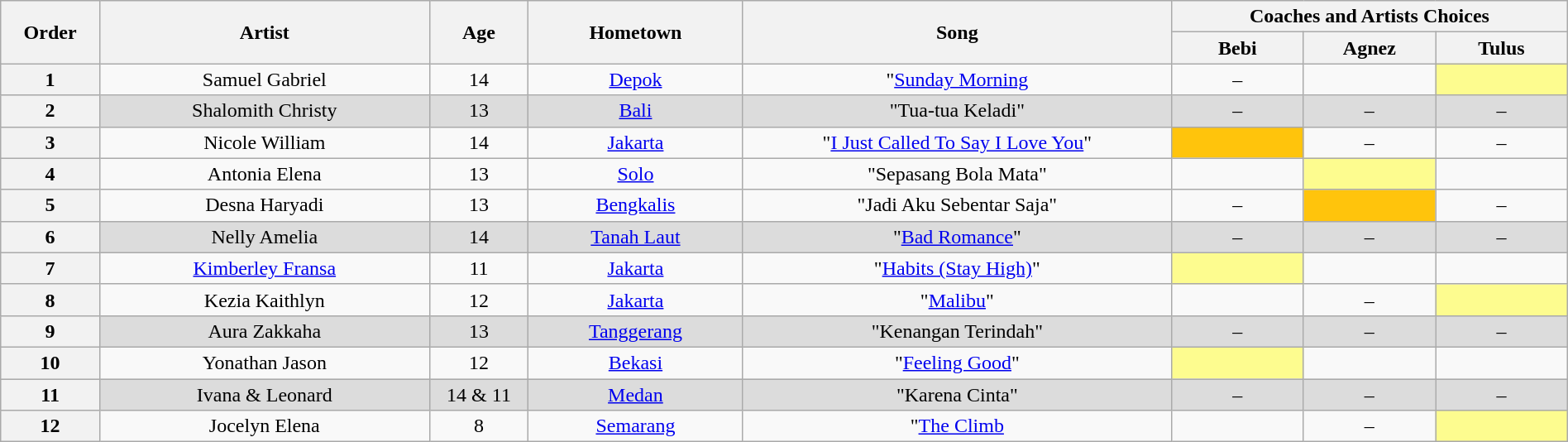<table class="wikitable" style="text-align:center; width:100%;">
<tr>
<th rowspan="2" scope="col" style="width:06%;">Order</th>
<th rowspan="2" scope="col" style="width:20%;">Artist</th>
<th rowspan="2" scope="col" style="width:06%;">Age</th>
<th rowspan="2" scope="col" style="width:13%;">Hometown</th>
<th rowspan="2" scope="col" style="width:26%;">Song</th>
<th colspan="3" scope="col" style="width:40%;">Coaches and Artists Choices</th>
</tr>
<tr>
<th style="width:08%;">Bebi</th>
<th style="width:08%;">Agnez</th>
<th style="width:08%;">Tulus</th>
</tr>
<tr>
<th>1</th>
<td>Samuel Gabriel</td>
<td>14</td>
<td><a href='#'>Depok</a></td>
<td>"<a href='#'>Sunday Morning</a></td>
<td>–</td>
<td><strong></strong></td>
<td style="background:#fdfc8f;"><strong></strong></td>
</tr>
<tr style="background:#dcdcdc;">
<th>2</th>
<td>Shalomith Christy</td>
<td>13</td>
<td><a href='#'>Bali</a></td>
<td>"Tua-tua Keladi"</td>
<td>–</td>
<td>–</td>
<td>–</td>
</tr>
<tr>
<th>3</th>
<td>Nicole William</td>
<td>14</td>
<td><a href='#'>Jakarta</a></td>
<td>"<a href='#'>I Just Called To Say I Love You</a>"</td>
<td style="background:#ffc40c;"><strong></strong></td>
<td>–</td>
<td>–</td>
</tr>
<tr>
<th>4</th>
<td>Antonia Elena</td>
<td>13</td>
<td><a href='#'>Solo</a></td>
<td>"Sepasang Bola Mata"</td>
<td><strong></strong></td>
<td style="background:#fdfc8f;"><strong></strong></td>
<td><strong></strong></td>
</tr>
<tr>
<th>5</th>
<td>Desna Haryadi</td>
<td>13</td>
<td><a href='#'>Bengkalis</a></td>
<td>"Jadi Aku Sebentar Saja"</td>
<td>–</td>
<td style="background:#ffc40c;"><strong></strong></td>
<td>–</td>
</tr>
<tr style="background:#dcdcdc;">
<th>6</th>
<td>Nelly Amelia</td>
<td>14</td>
<td><a href='#'>Tanah Laut</a></td>
<td>"<a href='#'>Bad Romance</a>"</td>
<td>–</td>
<td>–</td>
<td>–</td>
</tr>
<tr>
<th>7</th>
<td><a href='#'>Kimberley Fransa</a></td>
<td>11</td>
<td><a href='#'>Jakarta</a></td>
<td>"<a href='#'>Habits (Stay High)</a>"</td>
<td style="background:#fdfc8f;"><strong></strong></td>
<td><strong></strong></td>
<td><strong></strong></td>
</tr>
<tr>
<th>8</th>
<td>Kezia Kaithlyn</td>
<td>12</td>
<td><a href='#'>Jakarta</a></td>
<td>"<a href='#'>Malibu</a>"</td>
<td><strong></strong></td>
<td>–</td>
<td style="background:#fdfc8f;"><strong></strong></td>
</tr>
<tr style="background:#dcdcdc;">
<th>9</th>
<td>Aura Zakkaha</td>
<td>13</td>
<td><a href='#'>Tanggerang</a></td>
<td>"Kenangan Terindah"</td>
<td>–</td>
<td>–</td>
<td>–</td>
</tr>
<tr>
<th>10</th>
<td>Yonathan Jason</td>
<td>12</td>
<td><a href='#'>Bekasi</a></td>
<td>"<a href='#'>Feeling Good</a>"</td>
<td style="background:#fdfc8f;"><strong></strong></td>
<td><strong></strong></td>
<td><strong></strong></td>
</tr>
<tr style="background:#dcdcdc;">
<th>11</th>
<td>Ivana & Leonard</td>
<td>14 & 11</td>
<td><a href='#'>Medan</a></td>
<td>"Karena Cinta"</td>
<td>–</td>
<td>–</td>
<td>–</td>
</tr>
<tr>
<th>12</th>
<td>Jocelyn Elena</td>
<td>8</td>
<td><a href='#'>Semarang</a></td>
<td>"<a href='#'>The Climb</a></td>
<td><strong></strong></td>
<td>–</td>
<td style="background:#fdfc8f;"><strong></strong></td>
</tr>
</table>
